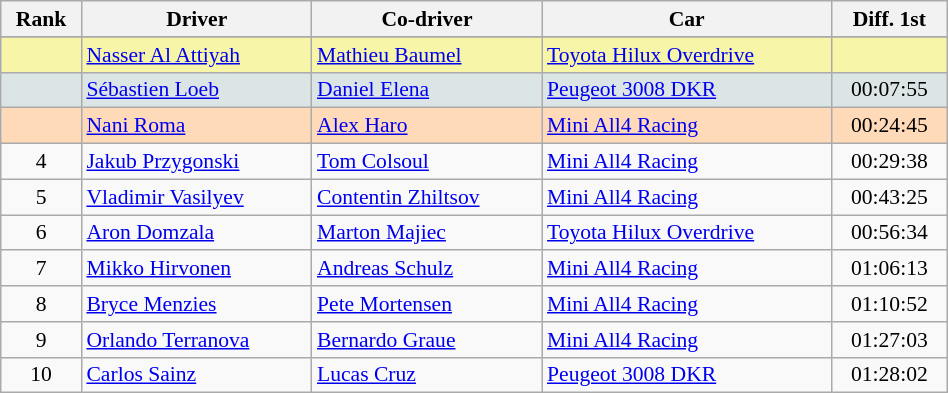<table class="wikitable" width=50% style="font-size:90%; text-align:left;">
<tr>
<th>Rank</th>
<th>Driver</th>
<th>Co-driver</th>
<th>Car</th>
<th>Diff. 1st</th>
</tr>
<tr>
</tr>
<tr bgcolor="#F7F6A8">
<td align=center></td>
<td> <a href='#'>Nasser Al Attiyah</a></td>
<td> <a href='#'>Mathieu Baumel</a></td>
<td><a href='#'>Toyota Hilux Overdrive</a></td>
<td></td>
</tr>
<tr bgcolor="#DCE5E5">
<td align=center></td>
<td> <a href='#'>Sébastien Loeb</a></td>
<td> <a href='#'>Daniel Elena</a></td>
<td><a href='#'>Peugeot 3008 DKR</a></td>
<td align=center>00:07:55</td>
</tr>
<tr bgcolor="#FFDAB9">
<td align=center></td>
<td> <a href='#'>Nani Roma</a></td>
<td> <a href='#'>Alex Haro</a></td>
<td><a href='#'>Mini All4 Racing</a></td>
<td align=center>00:24:45</td>
</tr>
<tr>
<td align=center>4</td>
<td> <a href='#'>Jakub Przygonski</a></td>
<td> <a href='#'>Tom Colsoul</a></td>
<td><a href='#'>Mini All4 Racing</a></td>
<td align=center>00:29:38</td>
</tr>
<tr>
<td align=center>5</td>
<td> <a href='#'>Vladimir Vasilyev</a></td>
<td> <a href='#'>Contentin Zhiltsov</a></td>
<td><a href='#'>Mini All4 Racing</a></td>
<td align=center>00:43:25</td>
</tr>
<tr>
<td align=center>6</td>
<td> <a href='#'>Aron Domzala</a></td>
<td> <a href='#'>Marton Majiec</a></td>
<td><a href='#'>Toyota Hilux Overdrive</a></td>
<td align=center>00:56:34</td>
</tr>
<tr>
<td align=center>7</td>
<td> <a href='#'>Mikko Hirvonen</a></td>
<td> <a href='#'>Andreas Schulz</a></td>
<td><a href='#'>Mini All4 Racing</a></td>
<td align=center>01:06:13</td>
</tr>
<tr>
<td align=center>8</td>
<td> <a href='#'>Bryce Menzies</a></td>
<td> <a href='#'>Pete Mortensen</a></td>
<td><a href='#'>Mini All4 Racing</a></td>
<td align=center>01:10:52</td>
</tr>
<tr>
<td align=center>9</td>
<td> <a href='#'>Orlando Terranova</a></td>
<td> <a href='#'>Bernardo Graue</a></td>
<td><a href='#'>Mini All4 Racing</a></td>
<td align=center>01:27:03</td>
</tr>
<tr>
<td align=center>10</td>
<td> <a href='#'>Carlos Sainz</a></td>
<td> <a href='#'>Lucas Cruz</a></td>
<td><a href='#'>Peugeot 3008 DKR</a></td>
<td align=center>01:28:02</td>
</tr>
</table>
